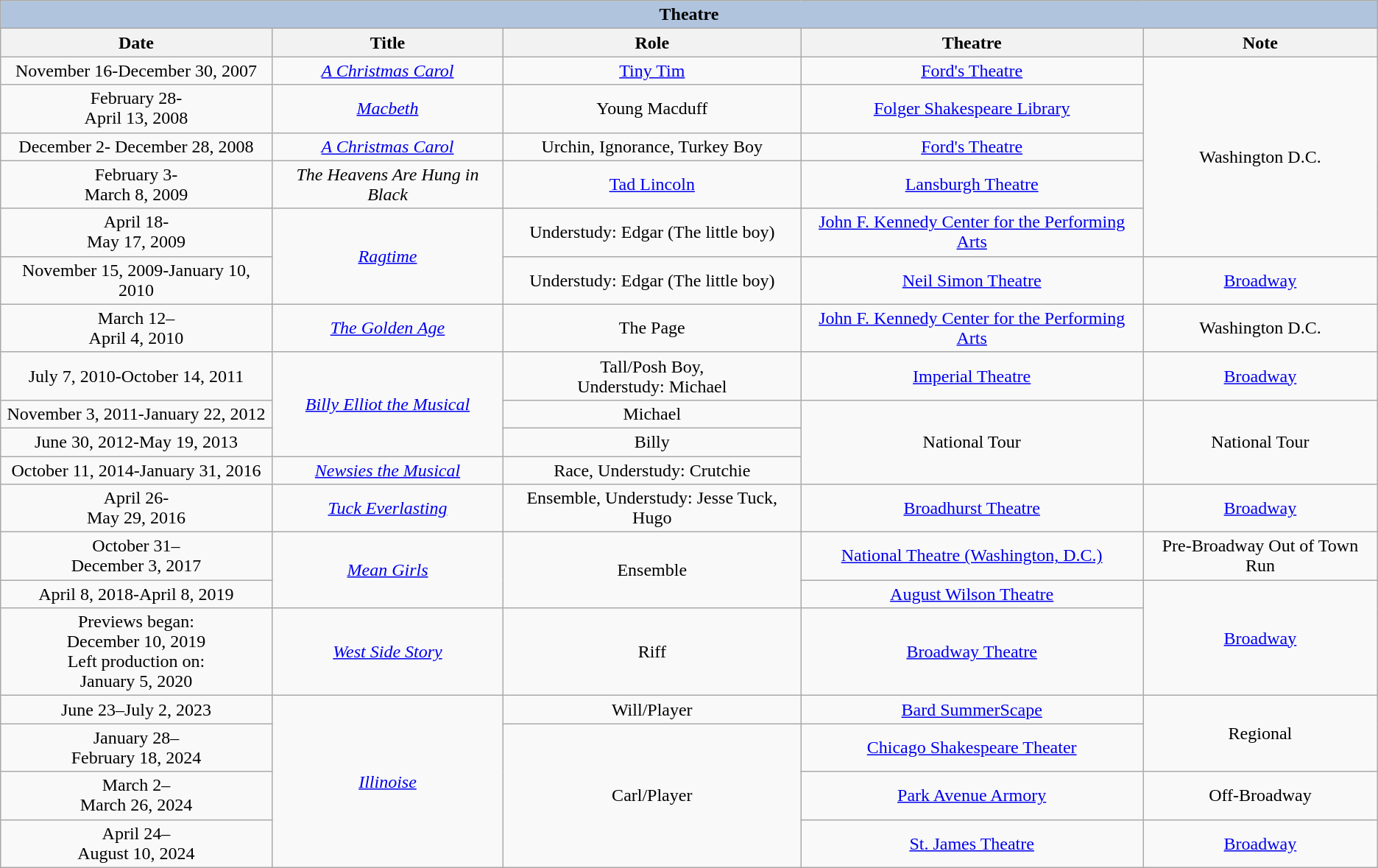<table class="wikitable" style="text-align:center; font-size: 100%;">
<tr>
<th colspan="5" style="background: LightSteelBlue;">Theatre</th>
</tr>
<tr>
<th>Date</th>
<th>Title</th>
<th>Role</th>
<th>Theatre</th>
<th>Note</th>
</tr>
<tr>
<td rowspan="1">November 16-December 30, 2007</td>
<td rowspan="1"><em><a href='#'>A Christmas Carol</a></em></td>
<td><a href='#'>Tiny Tim</a></td>
<td><a href='#'>Ford's Theatre</a></td>
<td rowspan="5">Washington D.C.</td>
</tr>
<tr>
<td>February 28-<br> April 13, 2008</td>
<td><em><a href='#'>Macbeth</a></em></td>
<td>Young Macduff</td>
<td><a href='#'>Folger Shakespeare Library</a></td>
</tr>
<tr>
<td>December 2- December 28, 2008</td>
<td rowspan="1"><em><a href='#'>A Christmas Carol</a></em></td>
<td>Urchin, Ignorance, Turkey Boy</td>
<td><a href='#'>Ford's Theatre</a><br></td>
</tr>
<tr>
<td>February 3-<br> March 8, 2009</td>
<td><em>The Heavens Are Hung in Black</em></td>
<td><a href='#'>Tad Lincoln</a></td>
<td><a href='#'>Lansburgh Theatre</a><br></td>
</tr>
<tr>
<td>April 18-<br> May 17, 2009</td>
<td rowspan="2"><em><a href='#'>Ragtime</a></em></td>
<td>Understudy: Edgar (The little boy)</td>
<td><a href='#'>John F. Kennedy Center for the Performing Arts</a></td>
</tr>
<tr>
<td rowspan="1">November 15, 2009-January 10, 2010</td>
<td>Understudy: Edgar (The little boy)</td>
<td><a href='#'>Neil Simon Theatre</a></td>
<td><a href='#'>Broadway</a></td>
</tr>
<tr>
<td>March 12–<br> April 4, 2010</td>
<td><em><a href='#'>The Golden Age</a></em></td>
<td>The Page</td>
<td><a href='#'>John F. Kennedy Center for the Performing Arts</a></td>
<td>Washington D.C.</td>
</tr>
<tr>
<td rowspan="1">July 7, 2010-October 14, 2011</td>
<td rowspan="3"><em><a href='#'>Billy Elliot the Musical</a></em></td>
<td rowspan="1">Tall/Posh Boy,<br>Understudy: Michael</td>
<td><a href='#'>Imperial Theatre</a></td>
<td><a href='#'>Broadway</a></td>
</tr>
<tr>
<td rowspan="1">November 3, 2011-January 22, 2012</td>
<td rowspan="1">Michael</td>
<td rowspan="3">National Tour</td>
<td rowspan="3">National Tour</td>
</tr>
<tr>
<td rowspan="1">June 30, 2012-May 19, 2013</td>
<td rowspan="1">Billy</td>
</tr>
<tr>
<td>October 11, 2014-January 31, 2016</td>
<td><em><a href='#'>Newsies the Musical</a></em></td>
<td>Race, Understudy: Crutchie</td>
</tr>
<tr>
<td>April 26-<br> May 29, 2016</td>
<td><em> <a href='#'>Tuck Everlasting</a></em></td>
<td>Ensemble, Understudy: Jesse Tuck, Hugo</td>
<td><a href='#'>Broadhurst Theatre</a></td>
<td rowspan="1"><a href='#'>Broadway</a></td>
</tr>
<tr>
<td>October 31–<br>December 3, 2017</td>
<td rowspan="2"><em><a href='#'>Mean Girls</a></em></td>
<td rowspan="2">Ensemble</td>
<td><a href='#'>National Theatre (Washington, D.C.)</a></td>
<td>Pre-Broadway Out of Town Run</td>
</tr>
<tr>
<td>April 8, 2018-April 8, 2019</td>
<td><a href='#'>August Wilson Theatre</a></td>
<td rowspan="2"><a href='#'>Broadway</a></td>
</tr>
<tr>
<td>Previews began: <br>December 10, 2019<br> Left production on: <br>January 5, 2020</td>
<td><em><a href='#'>West Side Story</a></em></td>
<td>Riff</td>
<td><a href='#'>Broadway Theatre</a></td>
</tr>
<tr>
<td>June 23–July 2, 2023</td>
<td rowspan="4"><em><a href='#'>Illinoise</a></em></td>
<td>Will/Player</td>
<td><a href='#'>Bard SummerScape</a></td>
<td rowspan="2">Regional</td>
</tr>
<tr>
<td>January 28–<br>February 18, 2024</td>
<td rowspan="3">Carl/Player</td>
<td><a href='#'>Chicago Shakespeare Theater</a></td>
</tr>
<tr>
<td>March 2–<br>March 26, 2024</td>
<td><a href='#'>Park Avenue Armory</a></td>
<td>Off-Broadway</td>
</tr>
<tr>
<td>April 24–<br>August 10, 2024</td>
<td><a href='#'>St. James Theatre</a></td>
<td><a href='#'>Broadway</a></td>
</tr>
</table>
